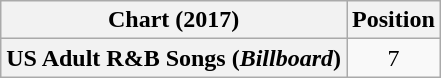<table class="wikitable sortable plainrowheaders">
<tr>
<th scope="col">Chart (2017)</th>
<th scope="col">Position</th>
</tr>
<tr>
<th scope="row">US Adult R&B Songs (<em>Billboard</em>)</th>
<td align="center">7</td>
</tr>
</table>
